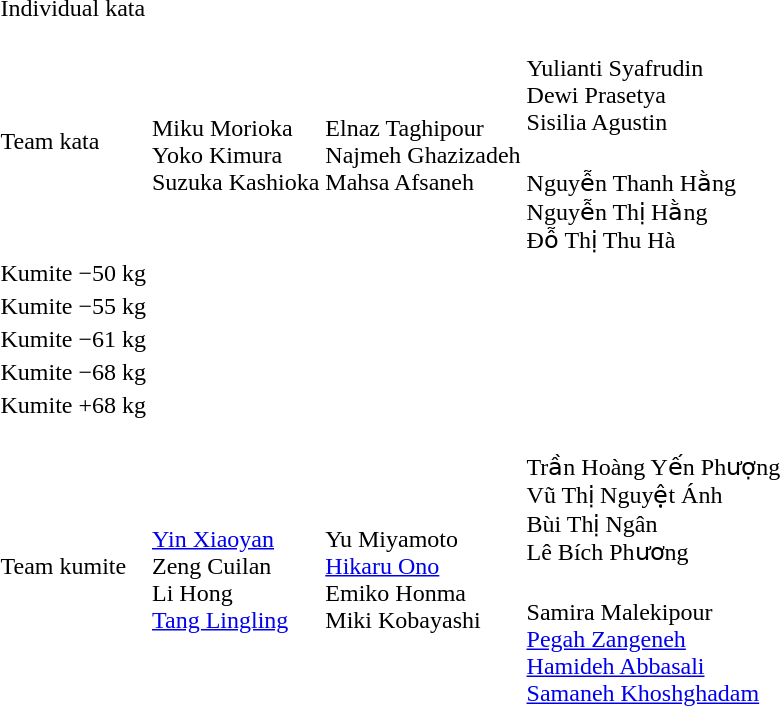<table>
<tr>
<td rowspan=2>Individual kata</td>
<td rowspan=2></td>
<td rowspan=2></td>
<td></td>
</tr>
<tr>
<td></td>
</tr>
<tr>
<td rowspan=2>Team kata</td>
<td rowspan=2><br>Miku Morioka<br>Yoko Kimura<br>Suzuka Kashioka</td>
<td rowspan=2><br>Elnaz Taghipour<br>Najmeh Ghazizadeh<br>Mahsa Afsaneh</td>
<td><br>Yulianti Syafrudin<br>Dewi Prasetya<br>Sisilia Agustin</td>
</tr>
<tr>
<td><br>Nguyễn Thanh Hằng<br>Nguyễn Thị Hằng<br>Đỗ Thị Thu Hà</td>
</tr>
<tr>
<td rowspan=2>Kumite −50 kg</td>
<td rowspan=2></td>
<td rowspan=2></td>
<td></td>
</tr>
<tr>
<td></td>
</tr>
<tr>
<td rowspan=2>Kumite −55 kg</td>
<td rowspan=2></td>
<td rowspan=2></td>
<td></td>
</tr>
<tr>
<td></td>
</tr>
<tr>
<td rowspan=2>Kumite −61 kg</td>
<td rowspan=2></td>
<td rowspan=2></td>
<td></td>
</tr>
<tr>
<td></td>
</tr>
<tr>
<td rowspan=2>Kumite −68 kg</td>
<td rowspan=2></td>
<td rowspan=2></td>
<td></td>
</tr>
<tr>
<td></td>
</tr>
<tr>
<td rowspan=2>Kumite +68 kg</td>
<td rowspan=2></td>
<td rowspan=2></td>
<td></td>
</tr>
<tr>
<td></td>
</tr>
<tr>
<td rowspan=2>Team kumite</td>
<td rowspan=2><br><a href='#'>Yin Xiaoyan</a><br>Zeng Cuilan<br>Li Hong<br><a href='#'>Tang Lingling</a></td>
<td rowspan=2><br>Yu Miyamoto<br><a href='#'>Hikaru Ono</a><br>Emiko Honma<br>Miki Kobayashi</td>
<td><br>Trần Hoàng Yến Phượng<br>Vũ Thị Nguyệt Ánh<br>Bùi Thị Ngân<br>Lê Bích Phương</td>
</tr>
<tr>
<td><br>Samira Malekipour<br><a href='#'>Pegah Zangeneh</a><br><a href='#'>Hamideh Abbasali</a><br><a href='#'>Samaneh Khoshghadam</a></td>
</tr>
</table>
